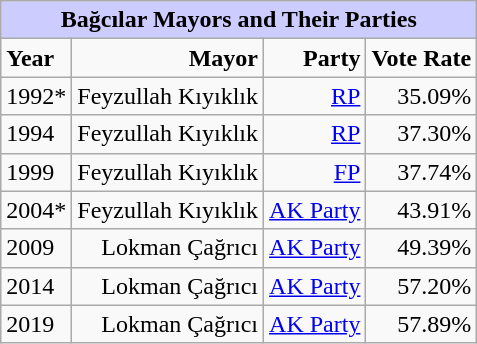<table class="wikitable">
<tr>
<th colspan=25; style="background-color:#ccccff;">Bağcılar Mayors and Their Parties</th>
</tr>
<tr>
<td><strong>Year</strong></td>
<td align="right"><strong>Mayor</strong></td>
<td align="right"><strong>Party</strong></td>
<td align="right"><strong>Vote Rate</strong></td>
</tr>
<tr>
<td>1992*</td>
<td align="right">Feyzullah Kıyıklık</td>
<td align="right"><a href='#'>RP</a></td>
<td align="right">35.09%</td>
</tr>
<tr>
<td>1994</td>
<td align="right">Feyzullah Kıyıklık</td>
<td align="right"><a href='#'>RP</a></td>
<td align="right">37.30%</td>
</tr>
<tr>
<td>1999</td>
<td align="right">Feyzullah Kıyıklık</td>
<td align="right"><a href='#'>FP</a></td>
<td align="right">37.74%</td>
</tr>
<tr>
<td>2004*</td>
<td align="right">Feyzullah Kıyıklık</td>
<td align="right"><a href='#'>AK Party</a></td>
<td align="right">43.91%</td>
</tr>
<tr>
<td>2009</td>
<td align="right">Lokman Çağrıcı</td>
<td align="right"><a href='#'>AK Party</a></td>
<td align="right">49.39%</td>
</tr>
<tr>
<td>2014</td>
<td align="right">Lokman Çağrıcı</td>
<td align="right"><a href='#'>AK Party</a></td>
<td align="right">57.20%</td>
</tr>
<tr>
<td>2019</td>
<td align="right">Lokman Çağrıcı</td>
<td align="right"><a href='#'>AK Party</a></td>
<td align="right">57.89%</td>
</tr>
</table>
